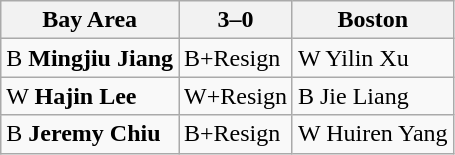<table class="wikitable">
<tr>
<th>Bay Area</th>
<th>3–0</th>
<th>Boston</th>
</tr>
<tr>
<td>B <strong>Mingjiu Jiang</strong></td>
<td>B+Resign</td>
<td>W Yilin Xu</td>
</tr>
<tr>
<td>W <strong>Hajin Lee</strong></td>
<td>W+Resign</td>
<td>B Jie Liang</td>
</tr>
<tr>
<td>B <strong>Jeremy Chiu</strong></td>
<td>B+Resign</td>
<td>W Huiren Yang</td>
</tr>
</table>
